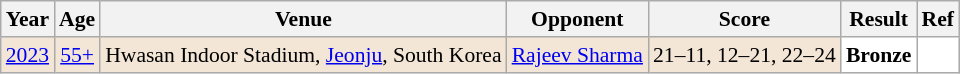<table class="sortable wikitable" style="font-size: 90%;">
<tr>
<th>Year</th>
<th>Age</th>
<th>Venue</th>
<th>Opponent</th>
<th>Score</th>
<th>Result</th>
<th>Ref</th>
</tr>
<tr style="background:#F3E6D7">
<td align="center"><a href='#'>2023</a></td>
<td align="center"><a href='#'>55+</a></td>
<td align="left">Hwasan Indoor Stadium, <a href='#'>Jeonju</a>, South Korea</td>
<td align="left"> <a href='#'>Rajeev Sharma</a></td>
<td align="left">21–11, 12–21, 22–24</td>
<td style="text-align:left; background:white"> <strong>Bronze</strong></td>
<td style="text-align:center; background:white"></td>
</tr>
</table>
